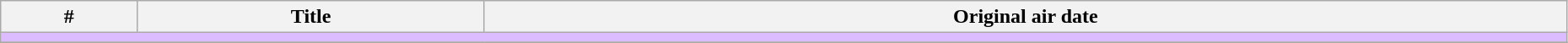<table class="wikitable" width="98%">
<tr>
<th>#</th>
<th>Title</th>
<th>Original air date</th>
</tr>
<tr>
<td colspan="150" bgcolor="#DCBCFF"></td>
</tr>
<tr>
</tr>
</table>
